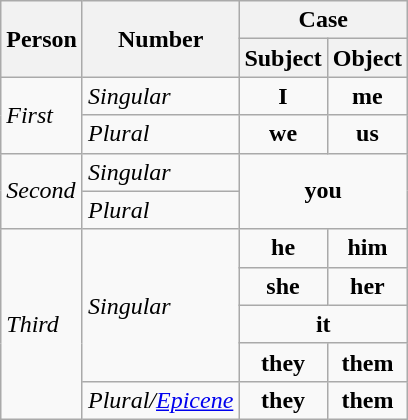<table class="wikitable floatright" border="1">
<tr>
<th rowspan="2">Person</th>
<th rowspan="2">Number</th>
<th colspan="2">Case</th>
</tr>
<tr>
<th>Subject</th>
<th>Object</th>
</tr>
<tr>
<td rowspan="2"><em>First</em></td>
<td><em>Singular</em></td>
<td style="text-align: center;"><strong>I</strong></td>
<td style="text-align: center;"><strong>me</strong></td>
</tr>
<tr>
<td><em>Plural</em></td>
<td style="text-align: center;"><strong>we</strong></td>
<td style="text-align: center;"><strong>us</strong></td>
</tr>
<tr>
<td rowspan="2"><em>Second</em></td>
<td><em>Singular</em></td>
<td colspan="2" rowspan="2" style="text-align: center;"><strong>you</strong></td>
</tr>
<tr>
<td><em>Plural</em></td>
</tr>
<tr>
<td rowspan="5"><em>Third</em></td>
<td rowspan="4"><em>Singular</em></td>
<td style="text-align: center;"><strong>he</strong></td>
<td style="text-align: center;"><strong>him</strong></td>
</tr>
<tr>
<td style="text-align: center;"><strong>she</strong></td>
<td style="text-align: center;"><strong>her</strong></td>
</tr>
<tr>
<td colspan="2" style="text-align: center;"><strong>it</strong></td>
</tr>
<tr>
<td style="text-align: center;"><strong>they</strong></td>
<td style="text-align: center;"><strong>them</strong></td>
</tr>
<tr>
<td><em>Plural/<a href='#'>Epicene</a></em></td>
<td style="text-align: center;"><strong>they</strong></td>
<td style="text-align: center;"><strong>them</strong></td>
</tr>
</table>
